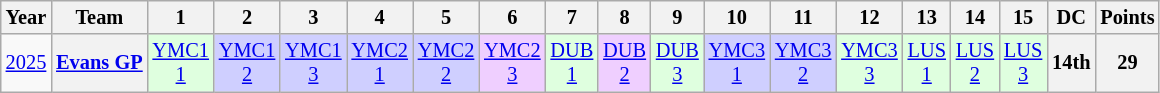<table class="wikitable" style="text-align:center; font-size:85%">
<tr>
<th>Year</th>
<th>Team</th>
<th>1</th>
<th>2</th>
<th>3</th>
<th>4</th>
<th>5</th>
<th>6</th>
<th>7</th>
<th>8</th>
<th>9</th>
<th>10</th>
<th>11</th>
<th>12</th>
<th>13</th>
<th>14</th>
<th>15</th>
<th>DC</th>
<th>Points</th>
</tr>
<tr>
<td><a href='#'>2025</a></td>
<th nowrap><a href='#'>Evans GP</a></th>
<td style="background:#dfffdf"><a href='#'>YMC1<br>1</a><br></td>
<td style="background:#CFCFFF"><a href='#'>YMC1<br>2</a><br></td>
<td style="background:#CFCFFF"><a href='#'>YMC1<br>3</a><br></td>
<td style="background:#CFCFFF"><a href='#'>YMC2<br>1</a><br></td>
<td style="background:#CFCFFF"><a href='#'>YMC2<br>2</a><br></td>
<td style="background:#EFCFFF"><a href='#'>YMC2<br>3</a><br></td>
<td style="background:#dfffdf"><a href='#'>DUB<br>1</a><br></td>
<td style="background:#efcfff"><a href='#'>DUB<br>2</a><br></td>
<td style="background:#dfffdf"><a href='#'>DUB<br>3</a><br></td>
<td style="background:#CFCFFF"><a href='#'>YMC3<br>1</a><br></td>
<td style="background:#CFCFFF"><a href='#'>YMC3<br>2</a><br></td>
<td style="background:#dfffdf"><a href='#'>YMC3<br>3</a><br></td>
<td style="background:#dfffdf"><a href='#'>LUS<br>1</a><br></td>
<td style="background:#dfffdf"><a href='#'>LUS<br>2</a><br></td>
<td style="background:#dfffdf"><a href='#'>LUS<br>3</a><br></td>
<th>14th</th>
<th>29</th>
</tr>
</table>
